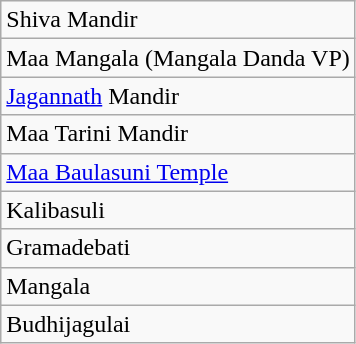<table class="wikitable">
<tr>
<td>Shiva Mandir</td>
</tr>
<tr>
<td>Maa Mangala (Mangala Danda VP)</td>
</tr>
<tr>
<td><a href='#'>Jagannath</a> Mandir</td>
</tr>
<tr>
<td>Maa Tarini Mandir</td>
</tr>
<tr>
<td><a href='#'>Maa Baulasuni Temple</a></td>
</tr>
<tr>
<td>Kalibasuli</td>
</tr>
<tr>
<td>Gramadebati</td>
</tr>
<tr>
<td>Mangala</td>
</tr>
<tr>
<td>Budhijagulai</td>
</tr>
</table>
